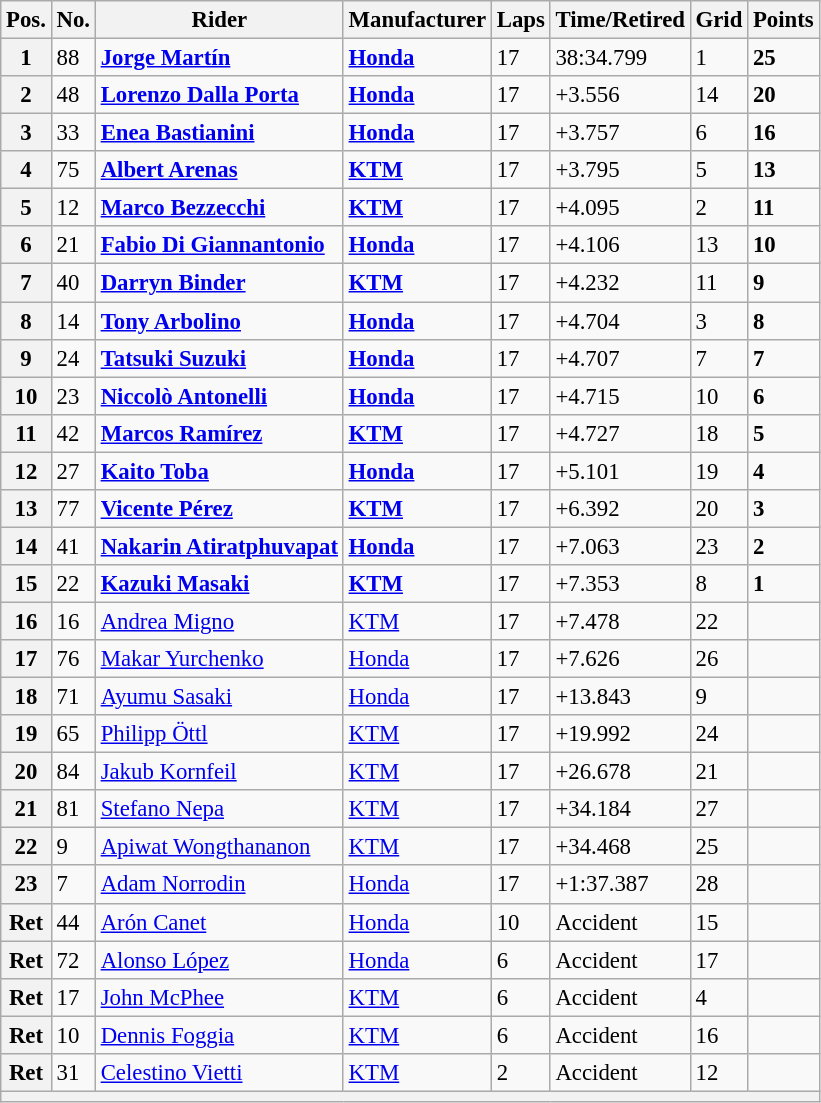<table class="wikitable" style="font-size: 95%;">
<tr>
<th>Pos.</th>
<th>No.</th>
<th>Rider</th>
<th>Manufacturer</th>
<th>Laps</th>
<th>Time/Retired</th>
<th>Grid</th>
<th>Points</th>
</tr>
<tr>
<th>1</th>
<td>88</td>
<td> <strong><a href='#'>Jorge Martín</a></strong></td>
<td><strong><a href='#'>Honda</a></strong></td>
<td>17</td>
<td>38:34.799</td>
<td>1</td>
<td><strong>25</strong></td>
</tr>
<tr>
<th>2</th>
<td>48</td>
<td> <strong><a href='#'>Lorenzo Dalla Porta</a></strong></td>
<td><strong><a href='#'>Honda</a></strong></td>
<td>17</td>
<td>+3.556</td>
<td>14</td>
<td><strong>20</strong></td>
</tr>
<tr>
<th>3</th>
<td>33</td>
<td> <strong><a href='#'>Enea Bastianini</a></strong></td>
<td><strong><a href='#'>Honda</a></strong></td>
<td>17</td>
<td>+3.757</td>
<td>6</td>
<td><strong>16</strong></td>
</tr>
<tr>
<th>4</th>
<td>75</td>
<td> <strong><a href='#'>Albert Arenas</a></strong></td>
<td><strong><a href='#'>KTM</a></strong></td>
<td>17</td>
<td>+3.795</td>
<td>5</td>
<td><strong>13</strong></td>
</tr>
<tr>
<th>5</th>
<td>12</td>
<td> <strong><a href='#'>Marco Bezzecchi</a></strong></td>
<td><strong><a href='#'>KTM</a></strong></td>
<td>17</td>
<td>+4.095</td>
<td>2</td>
<td><strong>11</strong></td>
</tr>
<tr>
<th>6</th>
<td>21</td>
<td> <strong><a href='#'>Fabio Di Giannantonio</a></strong></td>
<td><strong><a href='#'>Honda</a></strong></td>
<td>17</td>
<td>+4.106</td>
<td>13</td>
<td><strong>10</strong></td>
</tr>
<tr>
<th>7</th>
<td>40</td>
<td> <strong><a href='#'>Darryn Binder</a></strong></td>
<td><strong><a href='#'>KTM</a></strong></td>
<td>17</td>
<td>+4.232</td>
<td>11</td>
<td><strong>9</strong></td>
</tr>
<tr>
<th>8</th>
<td>14</td>
<td> <strong><a href='#'>Tony Arbolino</a></strong></td>
<td><strong><a href='#'>Honda</a></strong></td>
<td>17</td>
<td>+4.704</td>
<td>3</td>
<td><strong>8</strong></td>
</tr>
<tr>
<th>9</th>
<td>24</td>
<td> <strong><a href='#'>Tatsuki Suzuki</a></strong></td>
<td><strong><a href='#'>Honda</a></strong></td>
<td>17</td>
<td>+4.707</td>
<td>7</td>
<td><strong>7</strong></td>
</tr>
<tr>
<th>10</th>
<td>23</td>
<td> <strong><a href='#'>Niccolò Antonelli</a></strong></td>
<td><strong><a href='#'>Honda</a></strong></td>
<td>17</td>
<td>+4.715</td>
<td>10</td>
<td><strong>6</strong></td>
</tr>
<tr>
<th>11</th>
<td>42</td>
<td> <strong><a href='#'>Marcos Ramírez</a></strong></td>
<td><strong><a href='#'>KTM</a></strong></td>
<td>17</td>
<td>+4.727</td>
<td>18</td>
<td><strong>5</strong></td>
</tr>
<tr>
<th>12</th>
<td>27</td>
<td> <strong><a href='#'>Kaito Toba</a></strong></td>
<td><strong><a href='#'>Honda</a></strong></td>
<td>17</td>
<td>+5.101</td>
<td>19</td>
<td><strong>4</strong></td>
</tr>
<tr>
<th>13</th>
<td>77</td>
<td> <strong><a href='#'>Vicente Pérez</a></strong></td>
<td><strong><a href='#'>KTM</a></strong></td>
<td>17</td>
<td>+6.392</td>
<td>20</td>
<td><strong>3</strong></td>
</tr>
<tr>
<th>14</th>
<td>41</td>
<td> <strong><a href='#'>Nakarin Atiratphuvapat</a></strong></td>
<td><strong><a href='#'>Honda</a></strong></td>
<td>17</td>
<td>+7.063</td>
<td>23</td>
<td><strong>2</strong></td>
</tr>
<tr>
<th>15</th>
<td>22</td>
<td> <strong><a href='#'>Kazuki Masaki</a></strong></td>
<td><strong><a href='#'>KTM</a></strong></td>
<td>17</td>
<td>+7.353</td>
<td>8</td>
<td><strong>1</strong></td>
</tr>
<tr>
<th>16</th>
<td>16</td>
<td> <a href='#'>Andrea Migno</a></td>
<td><a href='#'>KTM</a></td>
<td>17</td>
<td>+7.478</td>
<td>22</td>
<td></td>
</tr>
<tr>
<th>17</th>
<td>76</td>
<td> <a href='#'>Makar Yurchenko</a></td>
<td><a href='#'>Honda</a></td>
<td>17</td>
<td>+7.626</td>
<td>26</td>
<td></td>
</tr>
<tr>
<th>18</th>
<td>71</td>
<td> <a href='#'>Ayumu Sasaki</a></td>
<td><a href='#'>Honda</a></td>
<td>17</td>
<td>+13.843</td>
<td>9</td>
<td></td>
</tr>
<tr>
<th>19</th>
<td>65</td>
<td> <a href='#'>Philipp Öttl</a></td>
<td><a href='#'>KTM</a></td>
<td>17</td>
<td>+19.992</td>
<td>24</td>
<td></td>
</tr>
<tr>
<th>20</th>
<td>84</td>
<td> <a href='#'>Jakub Kornfeil</a></td>
<td><a href='#'>KTM</a></td>
<td>17</td>
<td>+26.678</td>
<td>21</td>
<td></td>
</tr>
<tr>
<th>21</th>
<td>81</td>
<td> <a href='#'>Stefano Nepa</a></td>
<td><a href='#'>KTM</a></td>
<td>17</td>
<td>+34.184</td>
<td>27</td>
<td></td>
</tr>
<tr>
<th>22</th>
<td>9</td>
<td> <a href='#'>Apiwat Wongthananon</a></td>
<td><a href='#'>KTM</a></td>
<td>17</td>
<td>+34.468</td>
<td>25</td>
<td></td>
</tr>
<tr>
<th>23</th>
<td>7</td>
<td> <a href='#'>Adam Norrodin</a></td>
<td><a href='#'>Honda</a></td>
<td>17</td>
<td>+1:37.387</td>
<td>28</td>
<td></td>
</tr>
<tr>
<th>Ret</th>
<td>44</td>
<td> <a href='#'>Arón Canet</a></td>
<td><a href='#'>Honda</a></td>
<td>10</td>
<td>Accident</td>
<td>15</td>
<td></td>
</tr>
<tr>
<th>Ret</th>
<td>72</td>
<td> <a href='#'>Alonso López</a></td>
<td><a href='#'>Honda</a></td>
<td>6</td>
<td>Accident</td>
<td>17</td>
<td></td>
</tr>
<tr>
<th>Ret</th>
<td>17</td>
<td> <a href='#'>John McPhee</a></td>
<td><a href='#'>KTM</a></td>
<td>6</td>
<td>Accident</td>
<td>4</td>
<td></td>
</tr>
<tr>
<th>Ret</th>
<td>10</td>
<td> <a href='#'>Dennis Foggia</a></td>
<td><a href='#'>KTM</a></td>
<td>6</td>
<td>Accident</td>
<td>16</td>
<td></td>
</tr>
<tr>
<th>Ret</th>
<td>31</td>
<td> <a href='#'>Celestino Vietti</a></td>
<td><a href='#'>KTM</a></td>
<td>2</td>
<td>Accident</td>
<td>12</td>
<td></td>
</tr>
<tr>
<th colspan=8></th>
</tr>
</table>
